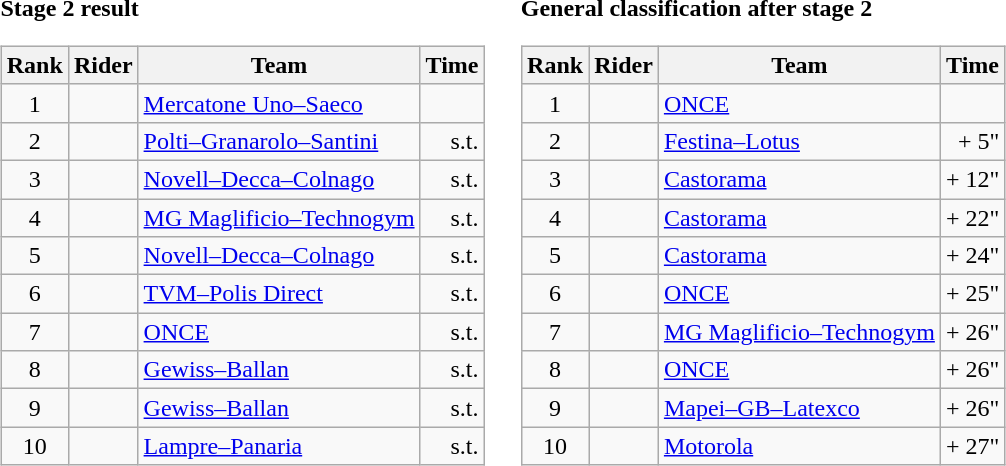<table>
<tr>
<td><strong>Stage 2 result</strong><br><table class="wikitable">
<tr>
<th scope="col">Rank</th>
<th scope="col">Rider</th>
<th scope="col">Team</th>
<th scope="col">Time</th>
</tr>
<tr>
<td style="text-align:center;">1</td>
<td></td>
<td><a href='#'>Mercatone Uno–Saeco</a></td>
<td style="text-align:right;"></td>
</tr>
<tr>
<td style="text-align:center;">2</td>
<td></td>
<td><a href='#'>Polti–Granarolo–Santini</a></td>
<td style="text-align:right;">s.t.</td>
</tr>
<tr>
<td style="text-align:center;">3</td>
<td></td>
<td><a href='#'>Novell–Decca–Colnago</a></td>
<td style="text-align:right;">s.t.</td>
</tr>
<tr>
<td style="text-align:center;">4</td>
<td></td>
<td><a href='#'>MG Maglificio–Technogym</a></td>
<td style="text-align:right;">s.t.</td>
</tr>
<tr>
<td style="text-align:center;">5</td>
<td></td>
<td><a href='#'>Novell–Decca–Colnago</a></td>
<td style="text-align:right;">s.t.</td>
</tr>
<tr>
<td style="text-align:center;">6</td>
<td></td>
<td><a href='#'>TVM–Polis Direct</a></td>
<td style="text-align:right;">s.t.</td>
</tr>
<tr>
<td style="text-align:center;">7</td>
<td> </td>
<td><a href='#'>ONCE</a></td>
<td style="text-align:right;">s.t.</td>
</tr>
<tr>
<td style="text-align:center;">8</td>
<td></td>
<td><a href='#'>Gewiss–Ballan</a></td>
<td style="text-align:right;">s.t.</td>
</tr>
<tr>
<td style="text-align:center;">9</td>
<td></td>
<td><a href='#'>Gewiss–Ballan</a></td>
<td style="text-align:right;">s.t.</td>
</tr>
<tr>
<td style="text-align:center;">10</td>
<td></td>
<td><a href='#'>Lampre–Panaria</a></td>
<td style="text-align:right;">s.t.</td>
</tr>
</table>
</td>
<td></td>
<td><strong>General classification after stage 2</strong><br><table class="wikitable">
<tr>
<th scope="col">Rank</th>
<th scope="col">Rider</th>
<th scope="col">Team</th>
<th scope="col">Time</th>
</tr>
<tr>
<td style="text-align:center;">1</td>
<td> </td>
<td><a href='#'>ONCE</a></td>
<td style="text-align:right;"></td>
</tr>
<tr>
<td style="text-align:center;">2</td>
<td></td>
<td><a href='#'>Festina–Lotus</a></td>
<td style="text-align:right;">+ 5"</td>
</tr>
<tr>
<td style="text-align:center;">3</td>
<td></td>
<td><a href='#'>Castorama</a></td>
<td style="text-align:right;">+ 12"</td>
</tr>
<tr>
<td style="text-align:center;">4</td>
<td></td>
<td><a href='#'>Castorama</a></td>
<td style="text-align:right;">+ 22"</td>
</tr>
<tr>
<td style="text-align:center;">5</td>
<td></td>
<td><a href='#'>Castorama</a></td>
<td style="text-align:right;">+ 24"</td>
</tr>
<tr>
<td style="text-align:center;">6</td>
<td></td>
<td><a href='#'>ONCE</a></td>
<td style="text-align:right;">+ 25"</td>
</tr>
<tr>
<td style="text-align:center;">7</td>
<td></td>
<td><a href='#'>MG Maglificio–Technogym</a></td>
<td style="text-align:right;">+ 26"</td>
</tr>
<tr>
<td style="text-align:center;">8</td>
<td></td>
<td><a href='#'>ONCE</a></td>
<td style="text-align:right;">+ 26"</td>
</tr>
<tr>
<td style="text-align:center;">9</td>
<td></td>
<td><a href='#'>Mapei–GB–Latexco</a></td>
<td style="text-align:right;">+ 26"</td>
</tr>
<tr>
<td style="text-align:center;">10</td>
<td></td>
<td><a href='#'>Motorola</a></td>
<td style="text-align:right;">+ 27"</td>
</tr>
</table>
</td>
</tr>
</table>
